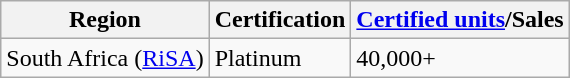<table class="wikitable">
<tr>
<th>Region</th>
<th>Certification</th>
<th><a href='#'>Certified units</a>/Sales</th>
</tr>
<tr>
<td>South Africa (<a href='#'>RiSA</a>)</td>
<td>Platinum</td>
<td>40,000+</td>
</tr>
</table>
